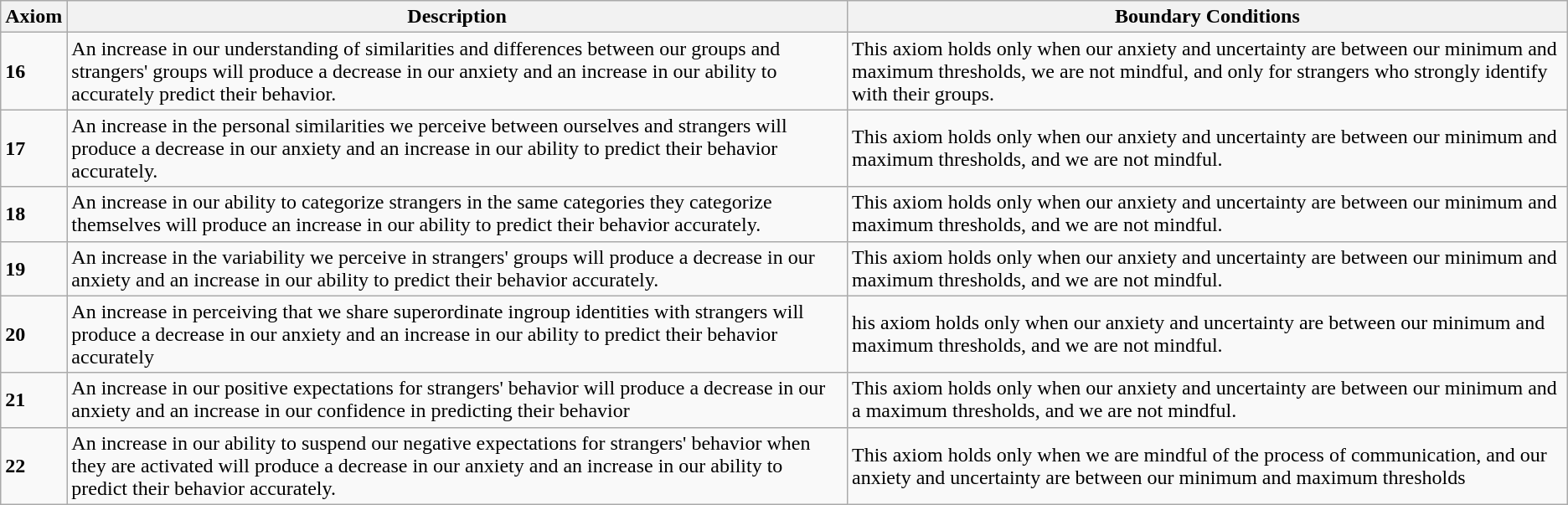<table class="wikitable">
<tr>
<th>Axiom</th>
<th>Description</th>
<th>Boundary Conditions</th>
</tr>
<tr>
<td><strong>16</strong></td>
<td>An increase in our understanding of similarities and differences between our groups and strangers' groups will produce a decrease in our anxiety and an increase in our ability to accurately predict their behavior.</td>
<td>This axiom holds only when our anxiety and uncertainty are between our minimum and maximum thresholds, we are not mindful, and only for strangers who strongly identify with their groups.</td>
</tr>
<tr>
<td><strong>17</strong></td>
<td>An increase in the personal similarities we perceive between ourselves and strangers will produce a decrease in our anxiety and an increase in our ability to predict their behavior accurately.</td>
<td>This axiom holds only when our anxiety and uncertainty are between our minimum and maximum thresholds, and we are not mindful.</td>
</tr>
<tr>
<td><strong>18</strong></td>
<td>An increase in our ability to categorize strangers in the same categories they categorize themselves will produce an increase in our ability to predict their behavior accurately.</td>
<td>This axiom holds only when our anxiety and uncertainty are between our minimum and maximum thresholds, and we are not mindful.</td>
</tr>
<tr>
<td><strong>19</strong></td>
<td>An increase in the variability we perceive in strangers' groups will produce a decrease in our anxiety and an increase in our ability to predict their behavior accurately.</td>
<td>This axiom holds only when our anxiety and uncertainty are between our minimum and maximum thresholds, and we are not mindful.</td>
</tr>
<tr>
<td><strong>20</strong></td>
<td>An increase in perceiving that we share superordinate ingroup identities with strangers will produce a decrease in our anxiety and an increase in our ability to predict their behavior accurately</td>
<td>his axiom holds only when our anxiety and uncertainty are between our minimum and maximum thresholds, and we are not mindful.</td>
</tr>
<tr>
<td><strong>21</strong></td>
<td>An increase in our positive expectations for strangers' behavior will produce a decrease in our anxiety and an increase in our confidence in predicting their behavior</td>
<td>This axiom holds only when our anxiety and uncertainty are between our minimum and a maximum thresholds, and we are not mindful.</td>
</tr>
<tr>
<td><strong>22</strong></td>
<td>An increase in our ability to suspend our negative expectations for strangers' behavior when they are activated will produce a decrease in our anxiety and an increase in our ability to predict their behavior accurately.</td>
<td>This axiom holds only when we are mindful of the process of communication, and our anxiety and uncertainty are between our minimum and maximum thresholds</td>
</tr>
</table>
